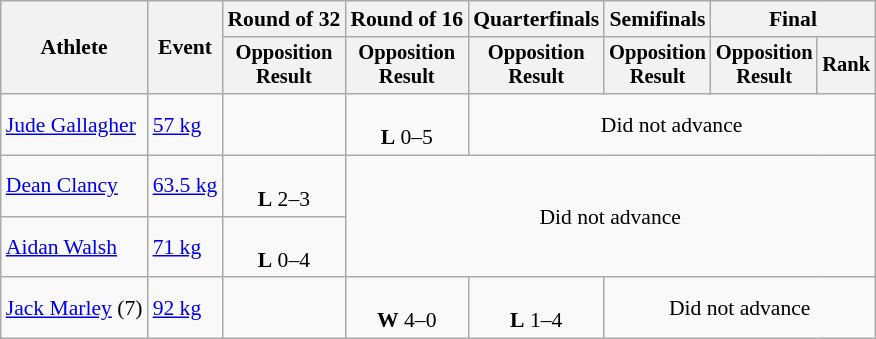<table class="wikitable" style="font-size:90%">
<tr>
<th rowspan="2">Athlete</th>
<th rowspan="2">Event</th>
<th>Round of 32</th>
<th>Round of 16</th>
<th>Quarterfinals</th>
<th>Semifinals</th>
<th colspan=2>Final</th>
</tr>
<tr style="font-size:95%">
<th>Opposition<br>Result</th>
<th>Opposition<br>Result</th>
<th>Opposition<br>Result</th>
<th>Opposition<br>Result</th>
<th>Opposition<br>Result</th>
<th>Rank</th>
</tr>
<tr align=center>
<td align=left><a href='#'>Jude Gallagher</a></td>
<td align=left><a href='#'>57 kg</a></td>
<td></td>
<td><br><strong>L</strong> 0–5</td>
<td colspan=4>Did not advance</td>
</tr>
<tr align=center>
<td align=left><a href='#'>Dean Clancy</a></td>
<td align=left><a href='#'>63.5 kg</a></td>
<td><br><strong>L</strong> 2–3</td>
<td colspan=5 rowspan=2>Did not advance</td>
</tr>
<tr align=center>
<td align=left><a href='#'>Aidan Walsh</a></td>
<td align=left><a href='#'>71 kg</a></td>
<td><br><strong>L</strong> 0–4</td>
</tr>
<tr align=center>
<td align=left><a href='#'>Jack Marley</a> (7)</td>
<td align=left><a href='#'>92 kg</a></td>
<td></td>
<td><br> <strong>W</strong> 4–0</td>
<td><br><strong>L</strong> 1–4</td>
<td colspan=3>Did not advance</td>
</tr>
</table>
